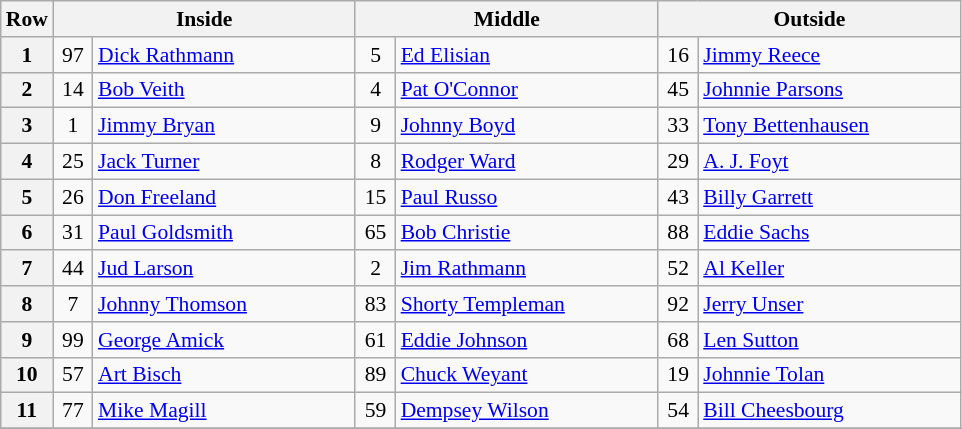<table class="wikitable" style="font-size: 90%;">
<tr>
<th>Row</th>
<th colspan=2 width="195">Inside</th>
<th colspan=2 width="195">Middle</th>
<th colspan=2 width="195">Outside</th>
</tr>
<tr>
<th>1</th>
<td align="center" width="20">97</td>
<td>  <a href='#'>Dick Rathmann</a></td>
<td align="center" width="20">5</td>
<td>  <a href='#'>Ed Elisian</a></td>
<td align="center" width="20">16</td>
<td> <a href='#'>Jimmy Reece</a></td>
</tr>
<tr>
<th>2</th>
<td align="center" width="20">14</td>
<td> <a href='#'>Bob Veith</a></td>
<td align="center" width="20">4</td>
<td> <a href='#'>Pat O'Connor</a></td>
<td align="center" width="20">45</td>
<td> <a href='#'>Johnnie Parsons</a> </td>
</tr>
<tr>
<th>3</th>
<td align="center" width="20">1</td>
<td> <a href='#'>Jimmy Bryan</a></td>
<td align="center" width="20">9</td>
<td> <a href='#'>Johnny Boyd</a></td>
<td align="center" width="20">33</td>
<td> <a href='#'>Tony Bettenhausen</a></td>
</tr>
<tr>
<th>4</th>
<td align="center" width="20">25</td>
<td> <a href='#'>Jack Turner</a></td>
<td align="center" width="20">8</td>
<td> <a href='#'>Rodger Ward</a></td>
<td align="center" width="20">29</td>
<td> <a href='#'>A. J. Foyt</a> </td>
</tr>
<tr>
<th>5</th>
<td align="center" width="20">26</td>
<td> <a href='#'>Don Freeland</a></td>
<td align="center" width="20">15</td>
<td> <a href='#'>Paul Russo</a></td>
<td align="center" width="20">43</td>
<td> <a href='#'>Billy Garrett</a></td>
</tr>
<tr>
<th>6</th>
<td align="center" width="20">31</td>
<td> <a href='#'>Paul Goldsmith</a> </td>
<td align="center" width="20">65</td>
<td> <a href='#'>Bob Christie</a></td>
<td align="center" width="20">88</td>
<td> <a href='#'>Eddie Sachs</a></td>
</tr>
<tr>
<th>7</th>
<td align="center" width="20">44</td>
<td> <a href='#'>Jud Larson</a> </td>
<td align="center" width="20">2</td>
<td> <a href='#'>Jim Rathmann</a></td>
<td align="center" width="20">52</td>
<td> <a href='#'>Al Keller</a></td>
</tr>
<tr>
<th>8</th>
<td align="center" width="20">7</td>
<td> <a href='#'>Johnny Thomson</a></td>
<td align="center" width="20">83</td>
<td> <a href='#'>Shorty Templeman</a></td>
<td align="center" width="20">92</td>
<td> <a href='#'>Jerry Unser</a> </td>
</tr>
<tr>
<th>9</th>
<td align="center" width="20">99</td>
<td> <a href='#'>George Amick</a> </td>
<td align="center" width="20">61</td>
<td> <a href='#'>Eddie Johnson</a></td>
<td align="center" width="20">68</td>
<td> <a href='#'>Len Sutton</a> </td>
</tr>
<tr>
<th>10</th>
<td align="center" width="20">57</td>
<td> <a href='#'>Art Bisch</a> </td>
<td align="center" width="20">89</td>
<td> <a href='#'>Chuck Weyant</a></td>
<td align="center" width="20">19</td>
<td> <a href='#'>Johnnie Tolan</a></td>
</tr>
<tr>
<th>11</th>
<td align="center" width="20">77</td>
<td> <a href='#'>Mike Magill</a></td>
<td align="center" width="20">59</td>
<td> <a href='#'>Dempsey Wilson</a> </td>
<td align="center" width="20">54</td>
<td> <a href='#'>Bill Cheesbourg</a></td>
</tr>
<tr>
</tr>
</table>
